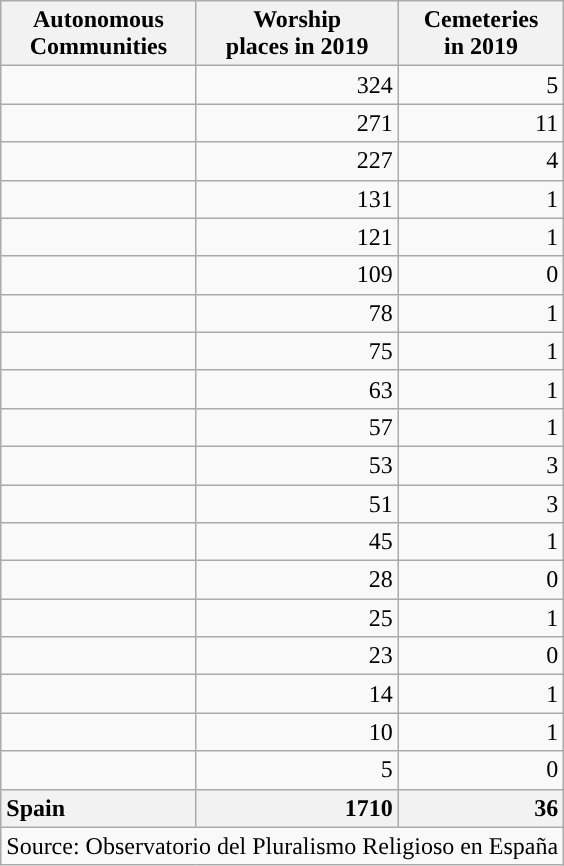<table class="wikitable sortable">
<tr>
<th>Autonomous  <br> Communities</th>
<th>Worship  <br> places in 2019</th>
<th>Cemeteries  <br> in 2019</th>
</tr>
<tr>
<td></td>
<td style="text-align:right;">324</td>
<td style="text-align:right;">5</td>
</tr>
<tr>
<td></td>
<td style="text-align:right;">271</td>
<td style="text-align:right;">11</td>
</tr>
<tr>
<td></td>
<td style="text-align:right;">227</td>
<td style="text-align:right;">4</td>
</tr>
<tr>
<td></td>
<td style="text-align:right;">131</td>
<td style="text-align:right;">1</td>
</tr>
<tr>
<td></td>
<td style="text-align:right;">121</td>
<td style="text-align:right;">1</td>
</tr>
<tr>
<td></td>
<td style="text-align:right;">109</td>
<td style="text-align:right;">0</td>
</tr>
<tr>
<td></td>
<td style="text-align:right;">78</td>
<td style="text-align:right;">1</td>
</tr>
<tr>
<td></td>
<td style="text-align:right;">75</td>
<td style="text-align:right;">1</td>
</tr>
<tr>
<td></td>
<td style="text-align:right;">63</td>
<td style="text-align:right;">1</td>
</tr>
<tr>
<td></td>
<td style="text-align:right;">57</td>
<td style="text-align:right;">1</td>
</tr>
<tr>
<td></td>
<td style="text-align:right;">53</td>
<td style="text-align:right;">3</td>
</tr>
<tr>
<td></td>
<td style="text-align:right;">51</td>
<td style="text-align:right;">3</td>
</tr>
<tr>
<td></td>
<td style="text-align:right;">45</td>
<td style="text-align:right;">1</td>
</tr>
<tr>
<td></td>
<td style="text-align:right;">28</td>
<td style="text-align:right;">0</td>
</tr>
<tr>
<td></td>
<td style="text-align:right;">25</td>
<td style="text-align:right;">1</td>
</tr>
<tr>
<td></td>
<td style="text-align:right;">23</td>
<td style="text-align:right;">0</td>
</tr>
<tr>
<td></td>
<td style="text-align:right;">14</td>
<td style="text-align:right;">1</td>
</tr>
<tr>
<td></td>
<td style="text-align:right;">10</td>
<td style="text-align:right;">1</td>
</tr>
<tr>
<td></td>
<td style="text-align:right;">5</td>
<td style="text-align:right;">0</td>
</tr>
<tr>
<th style="text-align:left;">Spain</th>
<th style="text-align:right;">1710</th>
<th style="text-align:right;">36</th>
</tr>
<tr>
<td colspan="3">Source: Observatorio del Pluralismo Religioso en España</td>
</tr>
</table>
